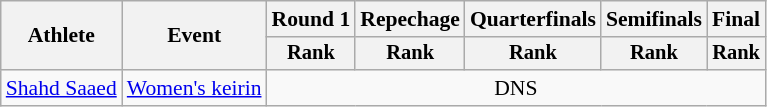<table class=wikitable style=font-size:90%;text-align:center>
<tr>
<th rowspan=2>Athlete</th>
<th rowspan=2>Event</th>
<th>Round 1</th>
<th>Repechage</th>
<th>Quarterfinals</th>
<th>Semifinals</th>
<th>Final</th>
</tr>
<tr style=font-size:95%>
<th>Rank</th>
<th>Rank</th>
<th>Rank</th>
<th>Rank</th>
<th>Rank</th>
</tr>
<tr>
<td align=left><a href='#'>Shahd Saaed</a></td>
<td align=left><a href='#'>Women's keirin</a></td>
<td colspan="5">DNS</td>
</tr>
</table>
